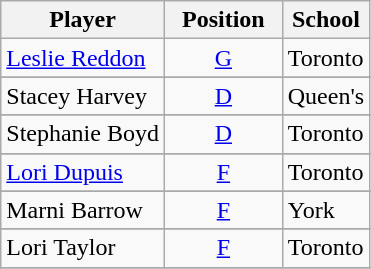<table class="wikitable">
<tr>
<th>Player</th>
<th>  Position  </th>
<th>School</th>
</tr>
<tr>
<td><a href='#'>Leslie Reddon</a></td>
<td align=center><a href='#'>G</a></td>
<td>Toronto</td>
</tr>
<tr>
</tr>
<tr>
<td>Stacey Harvey</td>
<td align=center><a href='#'>D</a></td>
<td>Queen's</td>
</tr>
<tr>
</tr>
<tr>
<td>Stephanie Boyd</td>
<td align=center><a href='#'>D</a></td>
<td>Toronto</td>
</tr>
<tr>
</tr>
<tr>
<td><a href='#'>Lori Dupuis</a></td>
<td align=center><a href='#'>F</a></td>
<td>Toronto</td>
</tr>
<tr>
</tr>
<tr>
<td>Marni Barrow</td>
<td align=center><a href='#'>F</a></td>
<td>York</td>
</tr>
<tr>
</tr>
<tr>
<td>Lori Taylor</td>
<td align=center><a href='#'>F</a></td>
<td>Toronto</td>
</tr>
<tr>
</tr>
</table>
